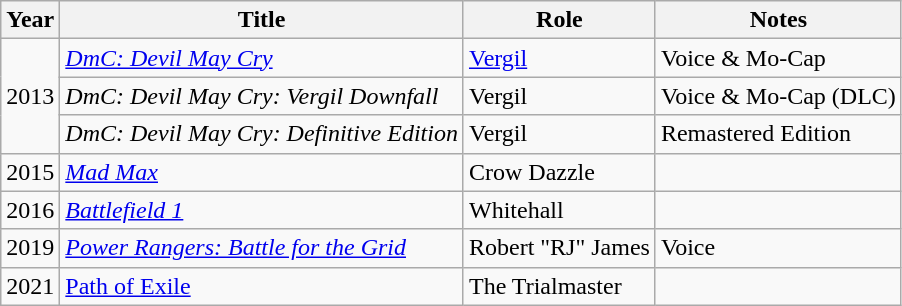<table class="wikitable sortable">
<tr>
<th>Year</th>
<th>Title</th>
<th>Role</th>
<th class="unsortable">Notes</th>
</tr>
<tr>
<td rowspan="3">2013</td>
<td><em><a href='#'>DmC: Devil May Cry</a></em></td>
<td><a href='#'>Vergil</a></td>
<td>Voice & Mo-Cap</td>
</tr>
<tr>
<td><em>DmC: Devil May Cry: Vergil Downfall</em></td>
<td>Vergil</td>
<td>Voice & Mo-Cap (DLC)</td>
</tr>
<tr>
<td><em>DmC: Devil May Cry: Definitive Edition</em></td>
<td>Vergil</td>
<td>Remastered Edition</td>
</tr>
<tr>
<td>2015</td>
<td><em><a href='#'>Mad Max</a></em></td>
<td>Crow Dazzle</td>
<td></td>
</tr>
<tr>
<td>2016</td>
<td><em><a href='#'>Battlefield 1</a></em></td>
<td>Whitehall</td>
<td></td>
</tr>
<tr>
<td>2019</td>
<td><em><a href='#'>Power Rangers: Battle for the Grid</a></td>
<td>Robert "RJ" James</td>
<td>Voice</td>
</tr>
<tr>
<td>2021</td>
<td></em><a href='#'>Path of Exile</a><em></td>
<td>The Trialmaster</td>
<td></td>
</tr>
</table>
